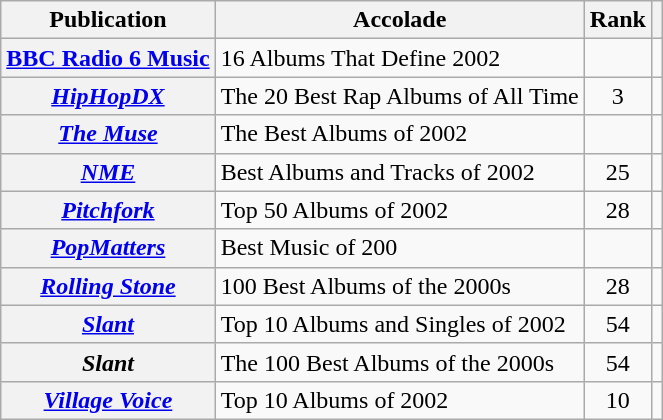<table class="wikitable sortable plainrowheaders">
<tr>
<th>Publication</th>
<th>Accolade</th>
<th>Rank</th>
<th class="unsortable"></th>
</tr>
<tr>
<th scope="row"><a href='#'>BBC Radio 6 Music</a></th>
<td>16 Albums That Define 2002</td>
<td></td>
<td></td>
</tr>
<tr>
<th scope="row"><em><a href='#'>HipHopDX</a></em></th>
<td>The 20 Best Rap Albums of All Time</td>
<td style="text-align:center;">3</td>
<td></td>
</tr>
<tr>
<th scope="row"><em><a href='#'>The Muse</a></em></th>
<td>The Best Albums of 2002</td>
<td></td>
<td></td>
</tr>
<tr>
<th scope="row"><em><a href='#'>NME</a></em></th>
<td>Best Albums and Tracks of 2002</td>
<td style="text-align:center;">25</td>
<td></td>
</tr>
<tr>
<th scope="row"><em><a href='#'>Pitchfork</a></em></th>
<td>Top 50 Albums of 2002</td>
<td style="text-align:center;">28</td>
<td></td>
</tr>
<tr>
<th scope="row"><em><a href='#'>PopMatters</a></em></th>
<td>Best Music of 200</td>
<td></td>
<td></td>
</tr>
<tr>
<th scope="row"><em><a href='#'>Rolling Stone</a></em></th>
<td>100 Best Albums of the 2000s</td>
<td style="text-align:center;">28</td>
<td></td>
</tr>
<tr>
<th scope="row"><em><a href='#'>Slant</a></em></th>
<td>Top 10 Albums and Singles of 2002</td>
<td style="text-align:center;">54</td>
<td></td>
</tr>
<tr>
<th scope="row"><em>Slant</em></th>
<td>The 100 Best Albums of the 2000s</td>
<td style="text-align:center;">54</td>
<td></td>
</tr>
<tr>
<th scope="row"><em><a href='#'>Village Voice</a></em></th>
<td>Top 10 Albums of 2002</td>
<td style="text-align:center;">10</td>
<td></td>
</tr>
</table>
